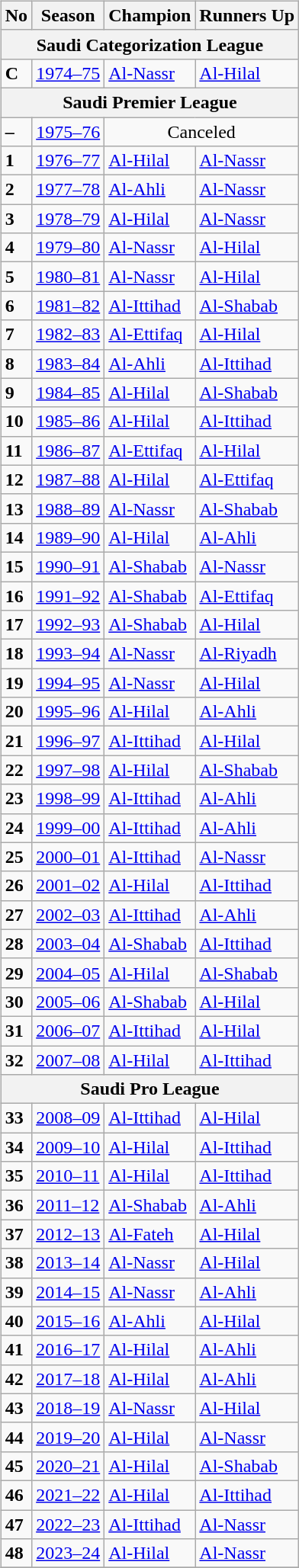<table>
<tr>
<td valign="top"><br><table class="wikitable">
<tr>
<th>No</th>
<th>Season</th>
<th>Champion</th>
<th>Runners Up</th>
</tr>
<tr>
<th colspan=4>Saudi Categorization League</th>
</tr>
<tr>
<td><strong>C</strong></td>
<td><a href='#'>1974–75</a></td>
<td><a href='#'>Al-Nassr</a></td>
<td><a href='#'>Al-Hilal</a></td>
</tr>
<tr>
<th colspan=4>Saudi Premier League</th>
</tr>
<tr>
<td><strong>–</strong></td>
<td><a href='#'>1975–76</a></td>
<td colspan=4 style="text-align:center;">Canceled</td>
</tr>
<tr>
<td><strong>1</strong></td>
<td><a href='#'>1976–77</a></td>
<td><a href='#'>Al-Hilal</a></td>
<td><a href='#'>Al-Nassr</a></td>
</tr>
<tr>
<td><strong>2</strong></td>
<td><a href='#'>1977–78</a></td>
<td><a href='#'>Al-Ahli</a></td>
<td><a href='#'>Al-Nassr</a></td>
</tr>
<tr>
<td><strong>3</strong></td>
<td><a href='#'>1978–79</a></td>
<td><a href='#'>Al-Hilal</a></td>
<td><a href='#'>Al-Nassr</a></td>
</tr>
<tr>
<td><strong>4</strong></td>
<td><a href='#'>1979–80</a></td>
<td><a href='#'>Al-Nassr</a></td>
<td><a href='#'>Al-Hilal</a></td>
</tr>
<tr>
<td><strong>5</strong></td>
<td><a href='#'>1980–81</a></td>
<td><a href='#'>Al-Nassr</a></td>
<td><a href='#'>Al-Hilal</a></td>
</tr>
<tr>
<td><strong>6</strong></td>
<td><a href='#'>1981–82</a></td>
<td><a href='#'>Al-Ittihad</a></td>
<td><a href='#'>Al-Shabab</a></td>
</tr>
<tr>
<td><strong>7</strong></td>
<td><a href='#'>1982–83</a></td>
<td><a href='#'>Al-Ettifaq</a></td>
<td><a href='#'>Al-Hilal</a></td>
</tr>
<tr>
<td><strong>8</strong></td>
<td><a href='#'>1983–84</a></td>
<td><a href='#'>Al-Ahli</a></td>
<td><a href='#'>Al-Ittihad</a></td>
</tr>
<tr>
<td><strong>9</strong></td>
<td><a href='#'>1984–85</a></td>
<td><a href='#'>Al-Hilal</a></td>
<td><a href='#'>Al-Shabab</a></td>
</tr>
<tr>
<td><strong>10</strong></td>
<td><a href='#'>1985–86</a></td>
<td><a href='#'>Al-Hilal</a></td>
<td><a href='#'>Al-Ittihad</a></td>
</tr>
<tr>
<td><strong>11</strong></td>
<td><a href='#'>1986–87</a></td>
<td><a href='#'>Al-Ettifaq</a></td>
<td><a href='#'>Al-Hilal</a></td>
</tr>
<tr>
<td><strong>12</strong></td>
<td><a href='#'>1987–88</a></td>
<td><a href='#'>Al-Hilal</a></td>
<td><a href='#'>Al-Ettifaq</a></td>
</tr>
<tr>
<td><strong>13</strong></td>
<td><a href='#'>1988–89</a></td>
<td><a href='#'>Al-Nassr</a></td>
<td><a href='#'>Al-Shabab</a></td>
</tr>
<tr>
<td><strong>14</strong></td>
<td><a href='#'>1989–90</a></td>
<td><a href='#'>Al-Hilal</a></td>
<td><a href='#'>Al-Ahli</a></td>
</tr>
<tr>
<td><strong>15</strong></td>
<td><a href='#'>1990–91</a></td>
<td><a href='#'>Al-Shabab</a></td>
<td><a href='#'>Al-Nassr</a></td>
</tr>
<tr>
<td><strong>16</strong></td>
<td><a href='#'>1991–92</a></td>
<td><a href='#'>Al-Shabab</a></td>
<td><a href='#'>Al-Ettifaq</a></td>
</tr>
<tr>
<td><strong>17</strong></td>
<td><a href='#'>1992–93</a></td>
<td><a href='#'>Al-Shabab</a></td>
<td><a href='#'>Al-Hilal</a></td>
</tr>
<tr>
<td><strong>18</strong></td>
<td><a href='#'>1993–94</a></td>
<td><a href='#'>Al-Nassr</a></td>
<td><a href='#'>Al-Riyadh</a></td>
</tr>
<tr>
<td><strong>19</strong></td>
<td><a href='#'>1994–95</a></td>
<td><a href='#'>Al-Nassr</a></td>
<td><a href='#'>Al-Hilal</a></td>
</tr>
<tr>
<td><strong>20</strong></td>
<td><a href='#'>1995–96</a></td>
<td><a href='#'>Al-Hilal</a></td>
<td><a href='#'>Al-Ahli</a></td>
</tr>
<tr>
<td><strong>21</strong></td>
<td><a href='#'>1996–97</a></td>
<td><a href='#'>Al-Ittihad</a></td>
<td><a href='#'>Al-Hilal</a></td>
</tr>
<tr>
<td><strong>22</strong></td>
<td><a href='#'>1997–98</a></td>
<td><a href='#'>Al-Hilal</a></td>
<td><a href='#'>Al-Shabab</a></td>
</tr>
<tr>
<td><strong>23</strong></td>
<td><a href='#'>1998–99</a></td>
<td><a href='#'>Al-Ittihad</a></td>
<td><a href='#'>Al-Ahli</a></td>
</tr>
<tr>
<td><strong>24</strong></td>
<td><a href='#'>1999–00</a></td>
<td><a href='#'>Al-Ittihad</a></td>
<td><a href='#'>Al-Ahli</a></td>
</tr>
<tr>
<td><strong>25</strong></td>
<td><a href='#'>2000–01</a></td>
<td><a href='#'>Al-Ittihad</a></td>
<td><a href='#'>Al-Nassr</a></td>
</tr>
<tr>
<td><strong>26</strong></td>
<td><a href='#'>2001–02</a></td>
<td><a href='#'>Al-Hilal</a></td>
<td><a href='#'>Al-Ittihad</a></td>
</tr>
<tr>
<td><strong>27</strong></td>
<td><a href='#'>2002–03</a></td>
<td><a href='#'>Al-Ittihad</a></td>
<td><a href='#'>Al-Ahli</a></td>
</tr>
<tr>
<td><strong>28</strong></td>
<td><a href='#'>2003–04</a></td>
<td><a href='#'>Al-Shabab</a></td>
<td><a href='#'>Al-Ittihad</a></td>
</tr>
<tr>
<td><strong>29</strong></td>
<td><a href='#'>2004–05</a></td>
<td><a href='#'>Al-Hilal</a></td>
<td><a href='#'>Al-Shabab</a></td>
</tr>
<tr>
<td><strong>30</strong></td>
<td><a href='#'>2005–06</a></td>
<td><a href='#'>Al-Shabab</a></td>
<td><a href='#'>Al-Hilal</a></td>
</tr>
<tr>
<td><strong>31</strong></td>
<td><a href='#'>2006–07</a></td>
<td><a href='#'>Al-Ittihad</a></td>
<td><a href='#'>Al-Hilal</a></td>
</tr>
<tr>
<td><strong>32</strong></td>
<td><a href='#'>2007–08</a></td>
<td><a href='#'>Al-Hilal</a></td>
<td><a href='#'>Al-Ittihad</a></td>
</tr>
<tr>
<th colspan=4>Saudi Pro League</th>
</tr>
<tr>
<td><strong>33</strong></td>
<td><a href='#'>2008–09</a></td>
<td><a href='#'>Al-Ittihad</a></td>
<td><a href='#'>Al-Hilal</a></td>
</tr>
<tr>
<td><strong>34</strong></td>
<td><a href='#'>2009–10</a></td>
<td><a href='#'>Al-Hilal</a></td>
<td><a href='#'>Al-Ittihad</a></td>
</tr>
<tr>
<td><strong>35</strong></td>
<td><a href='#'>2010–11</a></td>
<td><a href='#'>Al-Hilal</a></td>
<td><a href='#'>Al-Ittihad</a></td>
</tr>
<tr>
<td><strong>36</strong></td>
<td><a href='#'>2011–12</a></td>
<td><a href='#'>Al-Shabab</a></td>
<td><a href='#'>Al-Ahli</a></td>
</tr>
<tr>
<td><strong>37</strong></td>
<td><a href='#'>2012–13</a></td>
<td><a href='#'>Al-Fateh</a></td>
<td><a href='#'>Al-Hilal</a></td>
</tr>
<tr>
<td><strong>38</strong></td>
<td><a href='#'>2013–14</a></td>
<td><a href='#'>Al-Nassr</a></td>
<td><a href='#'>Al-Hilal</a></td>
</tr>
<tr>
<td><strong>39</strong></td>
<td><a href='#'>2014–15</a></td>
<td><a href='#'>Al-Nassr</a></td>
<td><a href='#'>Al-Ahli</a></td>
</tr>
<tr>
<td><strong>40</strong></td>
<td><a href='#'>2015–16</a></td>
<td><a href='#'>Al-Ahli</a></td>
<td><a href='#'>Al-Hilal</a></td>
</tr>
<tr>
<td><strong>41</strong></td>
<td><a href='#'>2016–17</a></td>
<td><a href='#'>Al-Hilal</a></td>
<td><a href='#'>Al-Ahli</a></td>
</tr>
<tr>
<td><strong>42</strong></td>
<td><a href='#'>2017–18</a></td>
<td><a href='#'>Al-Hilal</a></td>
<td><a href='#'>Al-Ahli</a></td>
</tr>
<tr>
<td><strong>43</strong></td>
<td><a href='#'>2018–19</a></td>
<td><a href='#'>Al-Nassr</a></td>
<td><a href='#'>Al-Hilal</a></td>
</tr>
<tr>
<td><strong>44</strong></td>
<td><a href='#'>2019–20</a></td>
<td><a href='#'>Al-Hilal</a></td>
<td><a href='#'>Al-Nassr</a></td>
</tr>
<tr>
<td><strong>45</strong></td>
<td><a href='#'>2020–21</a></td>
<td><a href='#'>Al-Hilal</a></td>
<td><a href='#'>Al-Shabab</a></td>
</tr>
<tr>
<td><strong>46</strong></td>
<td><a href='#'>2021–22</a></td>
<td><a href='#'>Al-Hilal</a></td>
<td><a href='#'>Al-Ittihad</a></td>
</tr>
<tr>
<td><strong>47</strong></td>
<td><a href='#'>2022–23</a></td>
<td><a href='#'>Al-Ittihad</a></td>
<td><a href='#'>Al-Nassr</a></td>
</tr>
<tr>
<td><strong>48</strong></td>
<td><a href='#'>2023–24</a></td>
<td><a href='#'>Al-Hilal</a></td>
<td><a href='#'>Al-Nassr</a></td>
</tr>
<tr>
</tr>
</table>
</td>
</tr>
</table>
